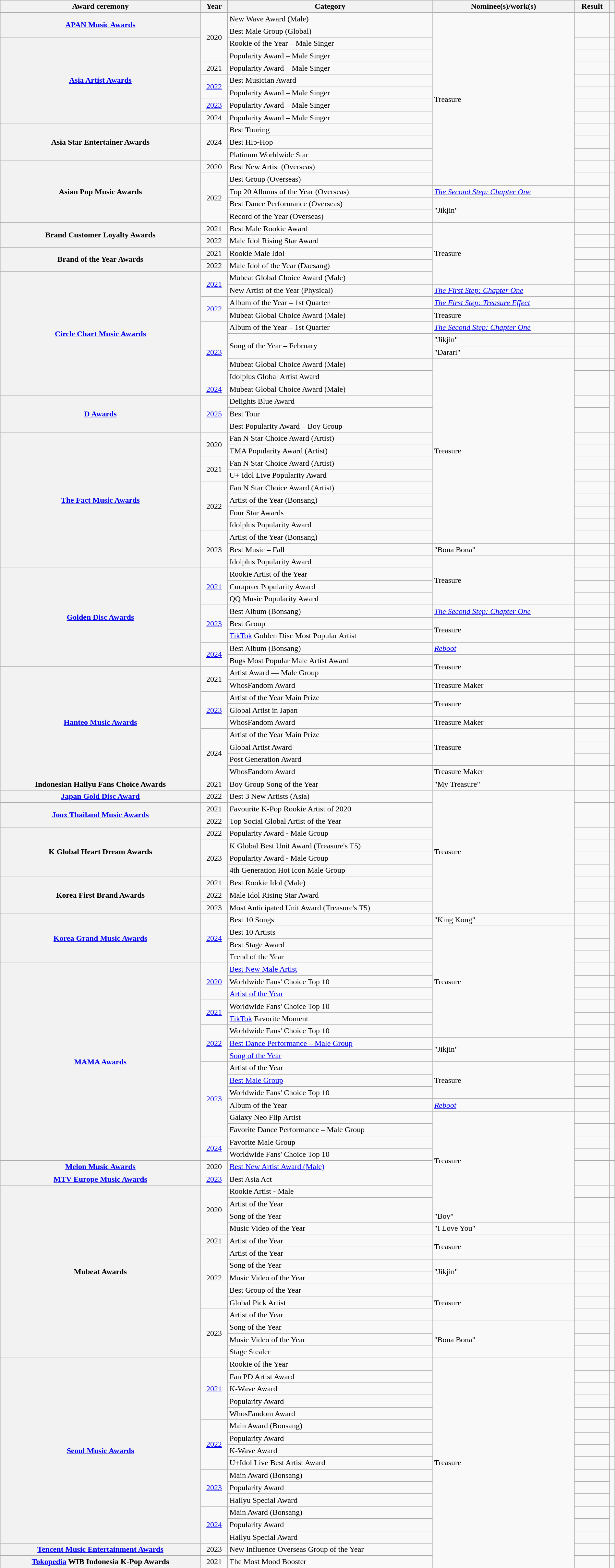<table class="wikitable sortable plainrowheaders" style="text-align:left; width:100%;">
<tr>
<th scope="col">Award ceremony</th>
<th scope="col">Year</th>
<th scope="col">Category</th>
<th scope="col">Nominee(s)/work(s)</th>
<th scope="col">Result</th>
<th scope="col" class="unsortable"></th>
</tr>
<tr>
<th scope="row" rowspan="2"><a href='#'>APAN Music Awards</a> </th>
<td style="text-align:center;" rowspan="4">2020</td>
<td>New Wave Award (Male)</td>
<td rowspan="14">Treasure</td>
<td></td>
<td style="text-align:center;"></td>
</tr>
<tr>
<td>Best Male Group (Global)</td>
<td></td>
<td style="text-align:center;"></td>
</tr>
<tr>
<th scope="row" rowspan="7"><a href='#'>Asia Artist Awards</a></th>
<td>Rookie of the Year – Male Singer</td>
<td></td>
<td style="text-align:center;"></td>
</tr>
<tr>
<td>Popularity Award – Male Singer</td>
<td></td>
<td style="text-align:center;"></td>
</tr>
<tr>
<td style="text-align:center;" rowspan="1">2021</td>
<td>Popularity Award – Male Singer</td>
<td></td>
<td style="text-align:center"></td>
</tr>
<tr>
<td rowspan="2" style="text-align:center"><a href='#'>2022</a></td>
<td>Best Musician Award</td>
<td></td>
<td style="text-align:center"></td>
</tr>
<tr>
<td>Popularity Award – Male Singer</td>
<td></td>
<td style="text-align:center"></td>
</tr>
<tr>
<td rowspan="1" style="text-align:center;"><a href='#'>2023</a></td>
<td>Popularity Award – Male Singer</td>
<td></td>
<td style="text-align:center"></td>
</tr>
<tr>
<td style="text-align:center;">2024</td>
<td>Popularity Award – Male Singer</td>
<td></td>
<td style="text-align:center;"></td>
</tr>
<tr>
<th scope="row" rowspan="3">Asia Star Entertainer Awards</th>
<td style="text-align:center;" rowspan="3">2024</td>
<td>Best Touring</td>
<td></td>
<td style="text-align:center" rowspan="3"></td>
</tr>
<tr>
<td>Best Hip-Hop</td>
<td></td>
</tr>
<tr>
<td>Platinum Worldwide Star</td>
<td></td>
</tr>
<tr>
<th scope="row" rowspan="5">Asian Pop Music Awards</th>
<td style="text-align:center">2020</td>
<td>Best New Artist (Overseas)</td>
<td></td>
<td style="text-align:center"></td>
</tr>
<tr>
<td style="text-align:center;" rowspan="4">2022</td>
<td>Best Group (Overseas)</td>
<td></td>
<td rowspan="4" style="text-align:center"></td>
</tr>
<tr>
<td>Top 20 Albums of the Year (Overseas)</td>
<td><em><a href='#'>The Second Step: Chapter One</a></em></td>
<td></td>
</tr>
<tr>
<td>Best Dance Performance (Overseas)</td>
<td rowspan="2">"Jikjin"</td>
<td></td>
</tr>
<tr>
<td>Record of the Year (Overseas)</td>
<td></td>
</tr>
<tr>
<th scope="row" rowspan="2">Brand Customer Loyalty Awards </th>
<td style="text-align:center;">2021</td>
<td>Best Male Rookie Award</td>
<td rowspan="5">Treasure</td>
<td></td>
<td style="text-align:center;"></td>
</tr>
<tr>
<td style="text-align:center">2022</td>
<td>Male Idol Rising Star Award</td>
<td></td>
<td style="text-align:center;"></td>
</tr>
<tr>
<th scope="row" rowspan="2">Brand of the Year Awards</th>
<td style="text-align:center;">2021</td>
<td>Rookie Male Idol</td>
<td></td>
<td style="text-align:center;"></td>
</tr>
<tr>
<td style="text-align:center">2022</td>
<td>Male Idol of the Year (Daesang)</td>
<td></td>
<td style="text-align:center;"></td>
</tr>
<tr>
<th scope="row" rowspan="10"><a href='#'>Circle Chart Music Awards</a> </th>
<td style="text-align:center;" rowspan="2"><a href='#'>2021</a></td>
<td>Mubeat Global Choice Award (Male)</td>
<td></td>
<td style="text-align:center;"></td>
</tr>
<tr>
<td>New Artist of the Year (Physical)</td>
<td><em><a href='#'>The First Step: Chapter One</a></em></td>
<td></td>
<td style="text-align:center;"></td>
</tr>
<tr>
<td style="text-align:center;" rowspan="2"><a href='#'>2022</a></td>
<td>Album of the Year – 1st Quarter</td>
<td><em><a href='#'>The First Step: Treasure Effect</a></em></td>
<td></td>
<td style="text-align:center;"></td>
</tr>
<tr>
<td>Mubeat Global Choice Award (Male)</td>
<td>Treasure</td>
<td></td>
<td style="text-align:center;"></td>
</tr>
<tr>
<td style="text-align:center;" rowspan="5"><a href='#'>2023</a></td>
<td style="text-align:left">Album of the Year – 1st Quarter</td>
<td><em><a href='#'>The Second Step: Chapter One</a></em></td>
<td></td>
<td style="text-align:center;"></td>
</tr>
<tr>
<td rowspan="2" style="text-align:left">Song of the Year – February</td>
<td>"Jikjin"</td>
<td></td>
<td style="text-align:center;" rowspan="2"></td>
</tr>
<tr>
<td>"Darari"</td>
<td></td>
</tr>
<tr>
<td>Mubeat Global Choice Award (Male)</td>
<td rowspan="15">Treasure</td>
<td></td>
<td style="text-align:center;"></td>
</tr>
<tr>
<td>Idolplus Global Artist Award</td>
<td></td>
<td style="text-align:center;"></td>
</tr>
<tr>
<td style="text-align:center;"><a href='#'>2024</a></td>
<td>Mubeat Global Choice Award (Male)</td>
<td></td>
<td style="text-align:center;"></td>
</tr>
<tr>
<th scope="row" rowspan="3"><a href='#'>D Awards</a> </th>
<td rowspan="3" style="text-align:center"><a href='#'>2025</a></td>
<td>Delights Blue Award</td>
<td></td>
<td rowspan="2" style="text-align:center"></td>
</tr>
<tr>
<td>Best Tour</td>
<td></td>
</tr>
<tr>
<td>Best Popularity Award – Boy Group</td>
<td></td>
<td style="text-align:center"></td>
</tr>
<tr>
<th scope="row" rowspan="11"><a href='#'>The Fact Music Awards</a></th>
<td style="text-align:center;" rowspan="2">2020</td>
<td>Fan N Star Choice Award (Artist)</td>
<td></td>
<td style="text-align:center;"></td>
</tr>
<tr>
<td>TMA Popularity Award (Artist)</td>
<td></td>
<td style="text-align:center;"></td>
</tr>
<tr>
<td style="text-align:center;" rowspan="2">2021</td>
<td>Fan N Star Choice Award (Artist)</td>
<td></td>
<td style="text-align:center;"></td>
</tr>
<tr>
<td>U+ Idol Live Popularity Award</td>
<td></td>
<td style="text-align:center;"></td>
</tr>
<tr>
<td style="text-align:center;" rowspan="4">2022</td>
<td>Fan N Star Choice Award (Artist)</td>
<td></td>
<td style="text-align:center;"></td>
</tr>
<tr>
<td>Artist of the Year (Bonsang)</td>
<td></td>
<td style="text-align:center;"></td>
</tr>
<tr>
<td>Four Star Awards</td>
<td></td>
<td style="text-align:center"></td>
</tr>
<tr>
<td>Idolplus Popularity Award</td>
<td></td>
<td style="text-align:center"></td>
</tr>
<tr>
<td style="text-align:center;" rowspan="3">2023</td>
<td>Artist of the Year (Bonsang)</td>
<td></td>
<td style="text-align:center;"></td>
</tr>
<tr>
<td>Best Music – Fall</td>
<td>"Bona Bona"</td>
<td></td>
<td style="text-align:center;"></td>
</tr>
<tr>
<td>Idolplus Popularity Award</td>
<td rowspan="4">Treasure</td>
<td></td>
<td style="text-align:center"></td>
</tr>
<tr>
<th scope="row" rowspan="8"><a href='#'>Golden Disc Awards</a> </th>
<td style="text-align:center;" rowspan="3"><a href='#'> 2021</a></td>
<td>Rookie Artist of the Year</td>
<td></td>
<td style="text-align:center;"></td>
</tr>
<tr>
<td>Curaprox Popularity Award</td>
<td></td>
<td style="text-align:center;"></td>
</tr>
<tr>
<td>QQ Music Popularity Award</td>
<td></td>
<td style="text-align:center;"></td>
</tr>
<tr>
<td style="text-align:center;" rowspan="3"><a href='#'>2023</a></td>
<td>Best Album (Bonsang)</td>
<td><em><a href='#'>The Second Step: Chapter One</a></em></td>
<td></td>
<td style="text-align:center"></td>
</tr>
<tr>
<td>Best Group</td>
<td rowspan="2">Treasure</td>
<td></td>
<td style="text-align:center"></td>
</tr>
<tr>
<td><a href='#'>TikTok</a> Golden Disc Most Popular Artist</td>
<td></td>
<td style="text-align:center;"></td>
</tr>
<tr>
<td style="text-align:center;" rowspan="2"><a href='#'>2024</a></td>
<td>Best Album (Bonsang)</td>
<td><em><a href='#'>Reboot</a></em></td>
<td></td>
<td style="text-align:center;"></td>
</tr>
<tr>
<td style="text-align:left">Bugs Most Popular Male Artist Award</td>
<td rowspan="2">Treasure</td>
<td></td>
<td style="text-align:center;"></td>
</tr>
<tr>
<th scope="row" rowspan="9"><a href='#'>Hanteo Music Awards</a></th>
<td rowspan="2" style="text-align:center">2021</td>
<td>Artist Award — Male Group</td>
<td></td>
<td style="text-align:center;"></td>
</tr>
<tr>
<td>WhosFandom Award</td>
<td>Treasure Maker</td>
<td></td>
<td style="text-align:center;"></td>
</tr>
<tr>
<td rowspan="3" style="text-align:center"><a href='#'>2023</a></td>
<td>Artist of the Year Main Prize</td>
<td rowspan="2">Treasure</td>
<td></td>
<td style="text-align:center;"></td>
</tr>
<tr>
<td style="text-align:left">Global Artist in Japan</td>
<td></td>
<td style="text-align:center;"></td>
</tr>
<tr>
<td>WhosFandom Award</td>
<td>Treasure Maker</td>
<td></td>
<td style="text-align:center;"></td>
</tr>
<tr>
<td rowspan="4" style="text-align:center">2024</td>
<td>Artist of the Year Main Prize</td>
<td rowspan="3">Treasure</td>
<td></td>
<td style="text-align:center;" rowspan="3"></td>
</tr>
<tr>
<td>Global Artist Award</td>
<td></td>
</tr>
<tr>
<td>Post Generation Award</td>
<td></td>
</tr>
<tr>
<td style="text-align:left">WhosFandom Award</td>
<td>Treasure Maker</td>
<td></td>
<td style="text-align:center"></td>
</tr>
<tr>
<th scope="row">Indonesian Hallyu Fans Choice Awards</th>
<td style="text-align:center;" rowspan="1">2021</td>
<td>Boy Group Song of the Year</td>
<td>"My Treasure"</td>
<td></td>
<td style="text-align:center"></td>
</tr>
<tr>
<th scope="row" rowspan="1"><a href='#'>Japan Gold Disc Award</a></th>
<td style="text-align:center;" rowspan="1">2022</td>
<td>Best 3 New Artists (Asia)</td>
<td rowspan="10">Treasure</td>
<td></td>
<td style="text-align:center;"></td>
</tr>
<tr>
<th scope="row" rowspan="2"><a href='#'>Joox Thailand Music Awards</a></th>
<td style="text-align:center;">2021</td>
<td>Favourite K-Pop Rookie Artist of 2020</td>
<td></td>
<td style="text-align:center;"></td>
</tr>
<tr>
<td style="text-align:center;">2022</td>
<td>Top Social Global Artist of the Year</td>
<td></td>
<td style="text-align:center;"></td>
</tr>
<tr>
<th scope="row" rowspan="4">K Global Heart Dream Awards </th>
<td style="text-align:center">2022</td>
<td>Popularity Award - Male Group</td>
<td></td>
<td align=center></td>
</tr>
<tr>
<td rowspan="3" style="text-align:center;">2023</td>
<td>K Global Best Unit Award (Treasure's T5)</td>
<td></td>
<td style="text-align:center;"></td>
</tr>
<tr>
<td>Popularity Award - Male Group</td>
<td></td>
<td rowspan="2" style="text-align:center"></td>
</tr>
<tr>
<td>4th Generation Hot Icon Male Group</td>
<td></td>
</tr>
<tr>
<th scope="row" rowspan="3">Korea First Brand Awards</th>
<td style="text-align:center">2021</td>
<td>Best Rookie Idol (Male)</td>
<td></td>
<td style="text-align:center;"></td>
</tr>
<tr>
<td style="text-align:center">2022</td>
<td>Male Idol Rising Star Award</td>
<td></td>
<td style="text-align:center;"></td>
</tr>
<tr>
<td style="text-align:center">2023</td>
<td>Most Anticipated Unit Award (Treasure's T5)</td>
<td></td>
<td style="text-align:center;"></td>
</tr>
<tr>
<th scope="row" rowspan="4"><a href='#'>Korea Grand Music Awards</a></th>
<td rowspan="4" style="text-align:center"><a href='#'>2024</a></td>
<td>Best 10 Songs</td>
<td>"King Kong"</td>
<td></td>
<td style="text-align:center" rowspan="4"></td>
</tr>
<tr>
<td>Best 10 Artists</td>
<td rowspan="9">Treasure</td>
<td></td>
</tr>
<tr>
<td>Best Stage Award</td>
<td></td>
</tr>
<tr>
<td>Trend of the Year</td>
<td></td>
</tr>
<tr>
<th scope="row" rowspan="16"><a href='#'>MAMA Awards</a> </th>
<td style="text-align:center;" rowspan="3"><a href='#'>2020</a></td>
<td><a href='#'>Best New Male Artist</a></td>
<td></td>
<td style="text-align:center;"></td>
</tr>
<tr>
<td>Worldwide Fans' Choice Top 10</td>
<td></td>
<td style="text-align:center;"></td>
</tr>
<tr>
<td><a href='#'>Artist of the Year</a></td>
<td></td>
<td style="text-align:center;"></td>
</tr>
<tr>
<td style="text-align:center;" rowspan="2"><a href='#'>2021</a></td>
<td>Worldwide Fans' Choice Top 10</td>
<td></td>
<td style="text-align:center;"></td>
</tr>
<tr>
<td><a href='#'>TikTok</a> Favorite Moment</td>
<td></td>
<td style="text-align:center;"></td>
</tr>
<tr>
<td style="text-align:center;" rowspan="3"><a href='#'>2022</a></td>
<td>Worldwide Fans' Choice Top 10</td>
<td></td>
<td style="text-align:center;"></td>
</tr>
<tr>
<td><a href='#'>Best Dance Performance – Male Group</a></td>
<td rowspan="2">"Jikjin"</td>
<td></td>
<td style="text-align:center;" rowspan="2"></td>
</tr>
<tr>
<td><a href='#'>Song of the Year</a></td>
<td></td>
</tr>
<tr>
<td rowspan="6" style="text-align:center;"><a href='#'>2023</a></td>
<td>Artist of the Year</td>
<td rowspan="3">Treasure</td>
<td></td>
<td style="text-align:center;" rowspan="5"></td>
</tr>
<tr>
<td><a href='#'>Best Male Group</a></td>
<td></td>
</tr>
<tr>
<td>Worldwide Fans' Choice Top 10</td>
<td></td>
</tr>
<tr>
<td>Album of the Year</td>
<td><em><a href='#'>Reboot</a></em></td>
<td></td>
</tr>
<tr>
<td>Galaxy Neo Flip Artist</td>
<td rowspan="8">Treasure</td>
<td></td>
</tr>
<tr>
<td>Favorite Dance Performance – Male Group</td>
<td></td>
<td style="text-align:center;"></td>
</tr>
<tr>
<td rowspan="2" style="text-align:center;"><a href='#'>2024</a></td>
<td>Favorite Male Group</td>
<td></td>
<td style="text-align:center;" rowspan="2"></td>
</tr>
<tr>
<td>Worldwide Fans' Choice Top 10</td>
<td></td>
</tr>
<tr>
<th scope="row"><a href='#'>Melon Music Awards</a></th>
<td style="text-align:center;">2020</td>
<td><a href='#'>Best New Artist Award (Male)</a></td>
<td></td>
<td style="text-align:center;"></td>
</tr>
<tr>
<th scope="row"><a href='#'>MTV Europe Music Awards</a></th>
<td style="text-align:center;"><a href='#'>2023</a></td>
<td>Best Asia Act</td>
<td></td>
<td style="text-align:center;"></td>
</tr>
<tr>
<th scope="row" rowspan="14">Mubeat Awards</th>
<td rowspan="4" style="text-align:center;">2020</td>
<td>Rookie Artist - Male</td>
<td></td>
<td style="text-align:center;"></td>
</tr>
<tr>
<td>Artist of the Year</td>
<td></td>
<td rowspan="3" align=center></td>
</tr>
<tr>
<td>Song of the Year</td>
<td>"Boy"</td>
<td></td>
</tr>
<tr>
<td>Music Video of the Year</td>
<td>"I Love You"</td>
<td></td>
</tr>
<tr>
<td style="text-align:center;">2021</td>
<td>Artist of the Year</td>
<td rowspan="2">Treasure</td>
<td></td>
<td style="text-align:center;"></td>
</tr>
<tr>
<td rowspan="5" style="text-align:center;">2022</td>
<td>Artist of the Year</td>
<td></td>
<td rowspan="5" align=center></td>
</tr>
<tr>
<td>Song of the Year</td>
<td rowspan="2">"Jikjin"</td>
<td></td>
</tr>
<tr>
<td>Music Video of the Year</td>
<td></td>
</tr>
<tr>
<td>Best Group of the Year</td>
<td rowspan="3">Treasure</td>
<td></td>
</tr>
<tr>
<td>Global Pick Artist</td>
<td></td>
</tr>
<tr>
<td rowspan="4" style="text-align:center">2023</td>
<td>Artist of the Year</td>
<td></td>
<td rowspan="4" align=center></td>
</tr>
<tr>
<td>Song of the Year</td>
<td rowspan="3">"Bona Bona"</td>
<td></td>
</tr>
<tr>
<td>Music Video of the Year</td>
<td></td>
</tr>
<tr>
<td>Stage Stealer</td>
<td></td>
</tr>
<tr>
<th scope="row" rowspan="15"><a href='#'>Seoul Music Awards</a> </th>
<td style="text-align:center;" rowspan="5"><a href='#'>2021</a></td>
<td>Rookie of the Year</td>
<td rowspan="17">Treasure</td>
<td></td>
<td style="text-align:center;"></td>
</tr>
<tr>
<td>Fan PD Artist Award</td>
<td></td>
<td style="text-align:center;"></td>
</tr>
<tr>
<td>K-Wave Award</td>
<td></td>
<td rowspan="2" style="text-align:center"></td>
</tr>
<tr>
<td>Popularity Award</td>
<td></td>
</tr>
<tr>
<td>WhosFandom Award</td>
<td></td>
<td style="text-align:center;"></td>
</tr>
<tr>
<td style="text-align:center;" rowspan="4"><a href='#'>2022</a></td>
<td>Main Award (Bonsang)</td>
<td></td>
<td rowspan="3" style="text-align:center"></td>
</tr>
<tr>
<td>Popularity Award</td>
<td></td>
</tr>
<tr>
<td>K-Wave Award</td>
<td></td>
</tr>
<tr>
<td>U+Idol Live Best Artist Award</td>
<td></td>
<td style="text-align:center;"></td>
</tr>
<tr>
<td rowspan="3" style="text-align:center;"><a href='#'>2023</a></td>
<td>Main Award (Bonsang)</td>
<td></td>
<td rowspan="3" style="text-align:center"></td>
</tr>
<tr>
<td>Popularity Award</td>
<td></td>
</tr>
<tr>
<td>Hallyu Special Award</td>
<td></td>
</tr>
<tr>
<td style="text-align:center;" rowspan="3"><a href='#'>2024</a></td>
<td style="text-align:left">Main Award (Bonsang)</td>
<td></td>
<td style="text-align:center;" rowspan="3"></td>
</tr>
<tr>
<td style="text-align:left">Popularity Award</td>
<td></td>
</tr>
<tr>
<td style="text-align:left">Hallyu Special Award</td>
<td></td>
</tr>
<tr>
<th scope="row"><a href='#'>Tencent Music Entertainment Awards</a> </th>
<td style="text-align:center;">2023</td>
<td style="text-align:left">New Influence Overseas Group of the Year</td>
<td></td>
<td style="text-align:center;"></td>
</tr>
<tr>
<th scope="row"><a href='#'>Tokopedia</a> WIB Indonesia K-Pop Awards</th>
<td style="text-align:center;">2021</td>
<td>The Most Mood Booster</td>
<td></td>
<td style="text-align:center;"></td>
</tr>
<tr>
</tr>
</table>
